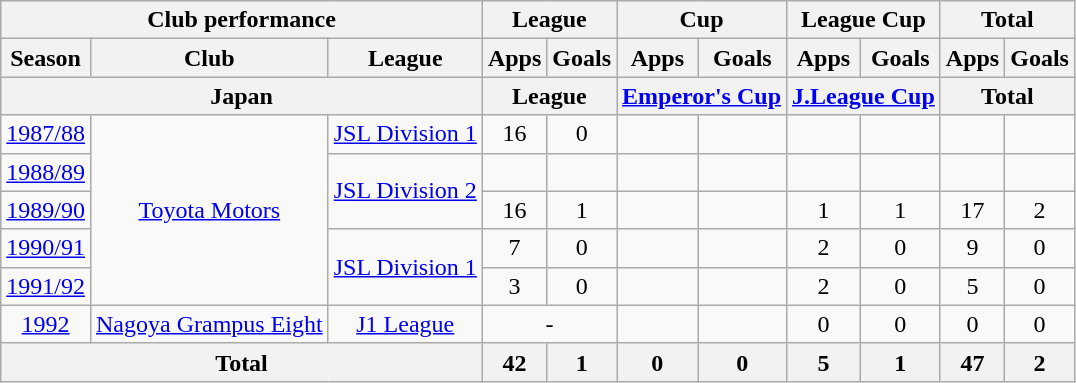<table class="wikitable" style="text-align:center;">
<tr>
<th colspan=3>Club performance</th>
<th colspan=2>League</th>
<th colspan=2>Cup</th>
<th colspan=2>League Cup</th>
<th colspan=2>Total</th>
</tr>
<tr>
<th>Season</th>
<th>Club</th>
<th>League</th>
<th>Apps</th>
<th>Goals</th>
<th>Apps</th>
<th>Goals</th>
<th>Apps</th>
<th>Goals</th>
<th>Apps</th>
<th>Goals</th>
</tr>
<tr>
<th colspan=3>Japan</th>
<th colspan=2>League</th>
<th colspan=2><a href='#'>Emperor's Cup</a></th>
<th colspan=2><a href='#'>J.League Cup</a></th>
<th colspan=2>Total</th>
</tr>
<tr>
<td><a href='#'>1987/88</a></td>
<td rowspan="5"><a href='#'>Toyota Motors</a></td>
<td><a href='#'>JSL Division 1</a></td>
<td>16</td>
<td>0</td>
<td></td>
<td></td>
<td></td>
<td></td>
<td></td>
<td></td>
</tr>
<tr>
<td><a href='#'>1988/89</a></td>
<td rowspan="2"><a href='#'>JSL Division 2</a></td>
<td></td>
<td></td>
<td></td>
<td></td>
<td></td>
<td></td>
<td></td>
<td></td>
</tr>
<tr>
<td><a href='#'>1989/90</a></td>
<td>16</td>
<td>1</td>
<td></td>
<td></td>
<td>1</td>
<td>1</td>
<td>17</td>
<td>2</td>
</tr>
<tr>
<td><a href='#'>1990/91</a></td>
<td rowspan="2"><a href='#'>JSL Division 1</a></td>
<td>7</td>
<td>0</td>
<td></td>
<td></td>
<td>2</td>
<td>0</td>
<td>9</td>
<td>0</td>
</tr>
<tr>
<td><a href='#'>1991/92</a></td>
<td>3</td>
<td>0</td>
<td></td>
<td></td>
<td>2</td>
<td>0</td>
<td>5</td>
<td>0</td>
</tr>
<tr>
<td><a href='#'>1992</a></td>
<td><a href='#'>Nagoya Grampus Eight</a></td>
<td><a href='#'>J1 League</a></td>
<td colspan="2">-</td>
<td></td>
<td></td>
<td>0</td>
<td>0</td>
<td>0</td>
<td>0</td>
</tr>
<tr>
<th colspan=3>Total</th>
<th>42</th>
<th>1</th>
<th>0</th>
<th>0</th>
<th>5</th>
<th>1</th>
<th>47</th>
<th>2</th>
</tr>
</table>
